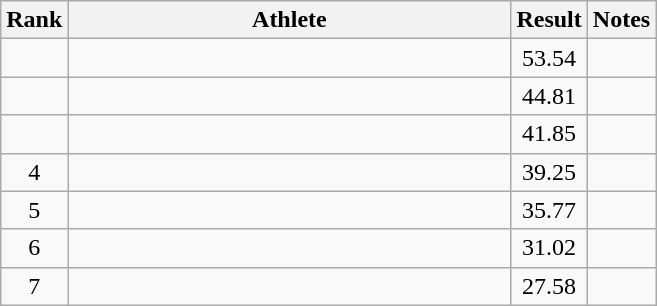<table class="wikitable" style="text-align:center">
<tr>
<th>Rank</th>
<th Style="width:18em">Athlete</th>
<th>Result</th>
<th>Notes</th>
</tr>
<tr>
<td></td>
<td style="text-align:left"></td>
<td>53.54</td>
<td></td>
</tr>
<tr>
<td></td>
<td style="text-align:left"></td>
<td>44.81</td>
<td></td>
</tr>
<tr>
<td></td>
<td style="text-align:left"></td>
<td>41.85</td>
<td></td>
</tr>
<tr>
<td>4</td>
<td style="text-align:left"></td>
<td>39.25</td>
<td></td>
</tr>
<tr>
<td>5</td>
<td style="text-align:left"></td>
<td>35.77</td>
<td></td>
</tr>
<tr>
<td>6</td>
<td style="text-align:left"></td>
<td>31.02</td>
<td></td>
</tr>
<tr>
<td>7</td>
<td style="text-align:left"></td>
<td>27.58</td>
<td></td>
</tr>
</table>
